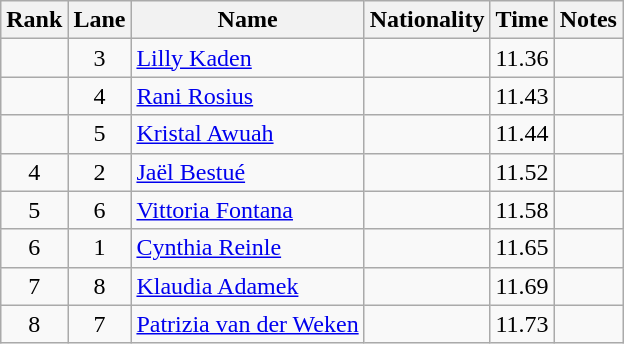<table class="wikitable sortable" style="text-align:center">
<tr>
<th>Rank</th>
<th>Lane</th>
<th>Name</th>
<th>Nationality</th>
<th>Time</th>
<th>Notes</th>
</tr>
<tr>
<td></td>
<td>3</td>
<td align=left><a href='#'>Lilly Kaden</a></td>
<td align=left></td>
<td>11.36</td>
<td></td>
</tr>
<tr>
<td></td>
<td>4</td>
<td align=left><a href='#'>Rani Rosius</a></td>
<td align=left></td>
<td>11.43</td>
<td></td>
</tr>
<tr>
<td></td>
<td>5</td>
<td align=left><a href='#'>Kristal Awuah</a></td>
<td align=left></td>
<td>11.44</td>
<td></td>
</tr>
<tr>
<td>4</td>
<td>2</td>
<td align=left><a href='#'>Jaël Bestué</a></td>
<td align=left></td>
<td>11.52</td>
<td></td>
</tr>
<tr>
<td>5</td>
<td>6</td>
<td align=left><a href='#'>Vittoria Fontana</a></td>
<td align=left></td>
<td>11.58</td>
<td></td>
</tr>
<tr>
<td>6</td>
<td>1</td>
<td align=left><a href='#'>Cynthia Reinle</a></td>
<td align=left></td>
<td>11.65</td>
<td></td>
</tr>
<tr>
<td>7</td>
<td>8</td>
<td align=left><a href='#'>Klaudia Adamek</a></td>
<td align=left></td>
<td>11.69</td>
<td></td>
</tr>
<tr>
<td>8</td>
<td>7</td>
<td align=left><a href='#'>Patrizia van der Weken</a></td>
<td align=left></td>
<td>11.73</td>
<td></td>
</tr>
</table>
